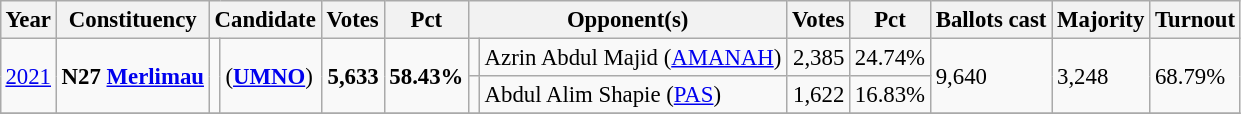<table class="wikitable" style="margin:0.5em ; font-size:95%">
<tr>
<th>Year</th>
<th>Constituency</th>
<th colspan=2>Candidate</th>
<th>Votes</th>
<th>Pct</th>
<th colspan=2>Opponent(s)</th>
<th>Votes</th>
<th>Pct</th>
<th>Ballots cast</th>
<th>Majority</th>
<th>Turnout</th>
</tr>
<tr>
<td rowspan=2><a href='#'>2021</a></td>
<td rowspan=2><strong>N27 <a href='#'>Merlimau</a></strong></td>
<td rowspan=2 ></td>
<td rowspan=2> (<a href='#'><strong>UMNO</strong></a>)</td>
<td rowspan=2 align="right"><strong>5,633</strong></td>
<td rowspan=2><strong>58.43%</strong></td>
<td></td>
<td>Azrin Abdul Majid (<a href='#'>AMANAH</a>)</td>
<td align="right">2,385</td>
<td>24.74%</td>
<td rowspan=2>9,640</td>
<td rowspan=2>3,248</td>
<td rowspan=2>68.79%</td>
</tr>
<tr>
<td bgcolor=></td>
<td>Abdul Alim Shapie (<a href='#'>PAS</a>)</td>
<td align="right">1,622</td>
<td>16.83%</td>
</tr>
<tr>
</tr>
</table>
